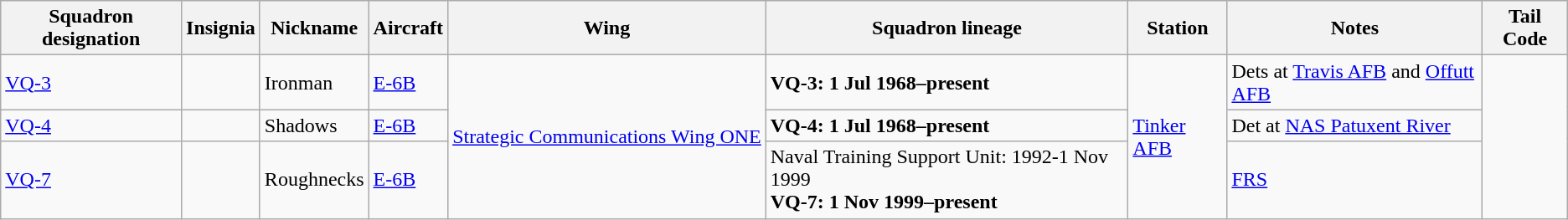<table class="wikitable">
<tr>
<th>Squadron designation</th>
<th>Insignia</th>
<th>Nickname</th>
<th>Aircraft</th>
<th>Wing</th>
<th>Squadron lineage</th>
<th>Station</th>
<th>Notes</th>
<th>Tail Code</th>
</tr>
<tr>
<td><a href='#'>VQ-3</a></td>
<td></td>
<td>Ironman</td>
<td><a href='#'>E-6B</a></td>
<td rowspan="3" style="white-space: nowrap;"><a href='#'>Strategic Communications Wing ONE</a></td>
<td style="white-space: nowrap;"><strong>VQ-3: 1 Jul 1968–present</strong></td>
<td rowspan="3"><a href='#'>Tinker AFB</a></td>
<td>Dets at <a href='#'>Travis AFB</a> and <a href='#'>Offutt AFB</a></td>
<td rowspan="3"></td>
</tr>
<tr>
<td><a href='#'>VQ-4</a></td>
<td></td>
<td>Shadows</td>
<td><a href='#'>E-6B</a></td>
<td><strong>VQ-4: 1 Jul 1968–present</strong></td>
<td>Det at <a href='#'>NAS Patuxent River</a></td>
</tr>
<tr>
<td><a href='#'>VQ-7</a></td>
<td></td>
<td>Roughnecks</td>
<td><a href='#'>E-6B</a></td>
<td>Naval Training Support Unit: 1992-1 Nov 1999<br><strong>VQ-7: 1 Nov 1999–present</strong></td>
<td><a href='#'>FRS</a></td>
</tr>
</table>
